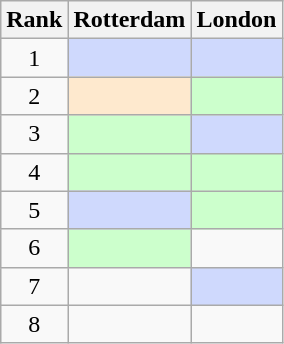<table class=wikitable>
<tr>
<th>Rank</th>
<th>Rotterdam</th>
<th>London</th>
</tr>
<tr>
<td align=center>1</td>
<td bgcolor=cfd9fd></td>
<td bgcolor=cfd9fd></td>
</tr>
<tr>
<td align=center>2</td>
<td bgcolor=fee9ce></td>
<td bgcolor=ccffcc></td>
</tr>
<tr>
<td align=center>3</td>
<td bgcolor=ccffcc></td>
<td bgcolor=cfd9fd></td>
</tr>
<tr>
<td align=center>4</td>
<td bgcolor=ccffcc></td>
<td bgcolor=ccffcc></td>
</tr>
<tr>
<td align=center>5</td>
<td bgcolor=cfd9fd></td>
<td bgcolor=ccffcc></td>
</tr>
<tr>
<td align=center>6</td>
<td bgcolor=ccffcc></td>
<td></td>
</tr>
<tr>
<td align=center>7</td>
<td></td>
<td bgcolor=cfd9fd></td>
</tr>
<tr>
<td align=center>8</td>
<td></td>
<td></td>
</tr>
</table>
